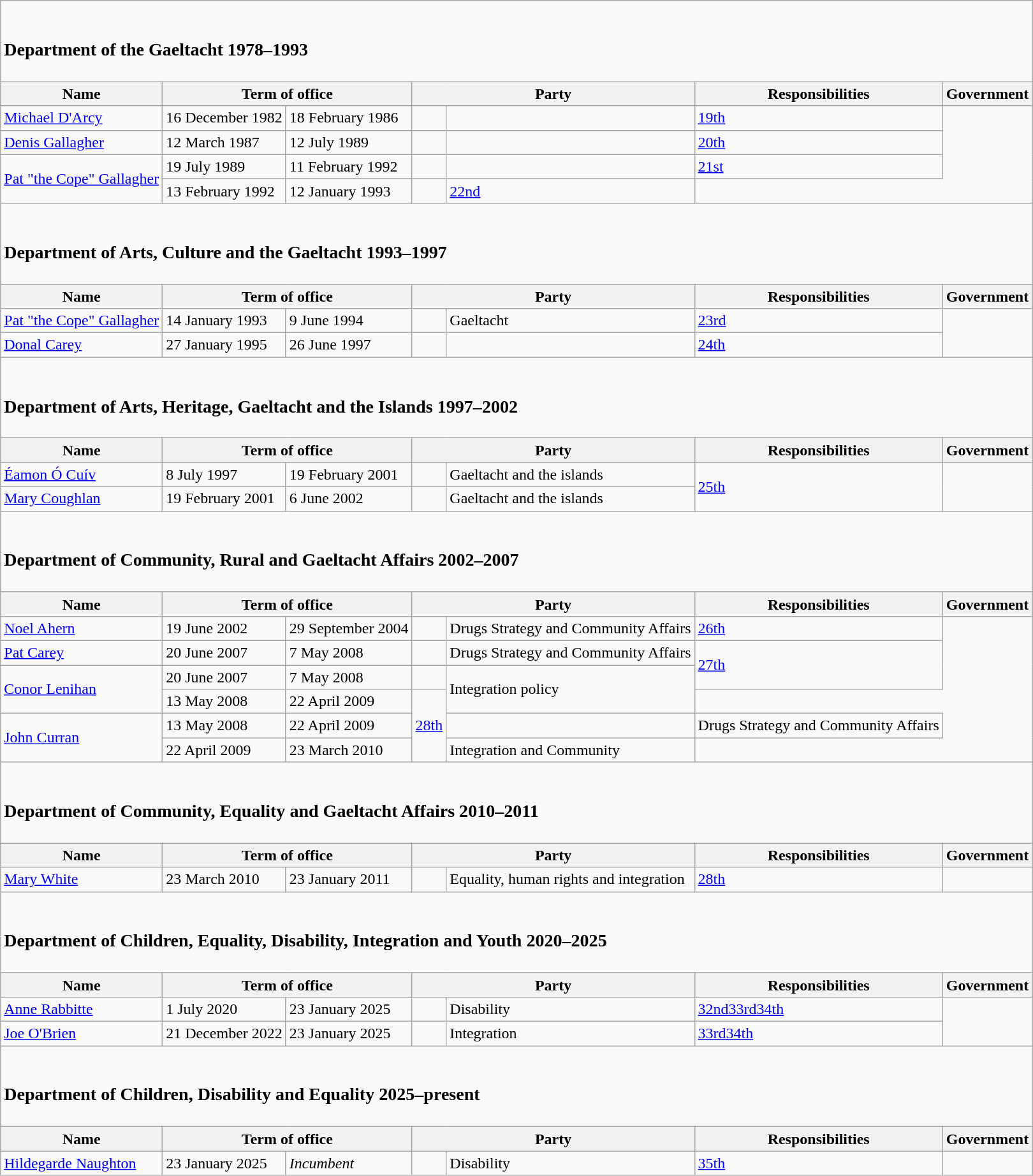<table class="wikitable">
<tr>
<td colspan="7"><br><h3>Department of the Gaeltacht 1978–1993</h3></td>
</tr>
<tr>
<th>Name</th>
<th colspan="2">Term of office</th>
<th colspan="2">Party</th>
<th>Responsibilities</th>
<th>Government</th>
</tr>
<tr>
<td><a href='#'>Michael D'Arcy</a></td>
<td>16 December 1982</td>
<td>18 February 1986</td>
<td></td>
<td></td>
<td><a href='#'>19th</a></td>
</tr>
<tr>
<td><a href='#'>Denis Gallagher</a></td>
<td>12 March 1987</td>
<td>12 July 1989</td>
<td></td>
<td></td>
<td><a href='#'>20th</a></td>
</tr>
<tr>
<td rowspan=2><a href='#'>Pat "the Cope" Gallagher</a></td>
<td>19 July 1989</td>
<td>11 February 1992</td>
<td></td>
<td></td>
<td><a href='#'>21st</a></td>
</tr>
<tr>
<td>13 February 1992</td>
<td>12 January 1993</td>
<td></td>
<td><a href='#'>22nd</a></td>
</tr>
<tr>
<td colspan="7"><br><h3>Department of Arts, Culture and the Gaeltacht 1993–1997</h3></td>
</tr>
<tr>
<th>Name</th>
<th colspan="2">Term of office</th>
<th colspan="2">Party</th>
<th>Responsibilities</th>
<th>Government</th>
</tr>
<tr>
<td><a href='#'>Pat "the Cope" Gallagher</a></td>
<td>14 January 1993</td>
<td>9 June 1994</td>
<td></td>
<td>Gaeltacht</td>
<td><a href='#'>23rd</a></td>
</tr>
<tr>
<td><a href='#'>Donal Carey</a></td>
<td>27 January 1995</td>
<td>26 June 1997</td>
<td></td>
<td></td>
<td><a href='#'>24th</a></td>
</tr>
<tr>
<td colspan="7"><br><h3>Department of Arts, Heritage, Gaeltacht and the Islands 1997–2002</h3></td>
</tr>
<tr>
<th>Name</th>
<th colspan="2">Term of office</th>
<th colspan="2">Party</th>
<th>Responsibilities</th>
<th>Government</th>
</tr>
<tr>
<td><a href='#'>Éamon Ó Cuív</a></td>
<td>8 July 1997</td>
<td>19 February 2001</td>
<td></td>
<td>Gaeltacht and the islands</td>
<td rowspan=2><a href='#'>25th</a></td>
</tr>
<tr>
<td><a href='#'>Mary Coughlan</a></td>
<td>19 February 2001</td>
<td>6 June 2002</td>
<td></td>
<td>Gaeltacht and the islands</td>
</tr>
<tr>
<td colspan="7"><br><h3>Department of Community, Rural and Gaeltacht Affairs 2002–2007</h3></td>
</tr>
<tr>
<th>Name</th>
<th colspan="2">Term of office</th>
<th colspan="2">Party</th>
<th>Responsibilities</th>
<th>Government</th>
</tr>
<tr>
<td><a href='#'>Noel Ahern</a></td>
<td>19 June 2002</td>
<td>29 September 2004</td>
<td></td>
<td>Drugs Strategy and Community Affairs</td>
<td><a href='#'>26th</a></td>
</tr>
<tr>
<td><a href='#'>Pat Carey</a></td>
<td>20 June 2007</td>
<td>7 May 2008</td>
<td></td>
<td>Drugs Strategy and Community Affairs</td>
<td rowspan=2><a href='#'>27th</a></td>
</tr>
<tr>
<td rowspan=2><a href='#'>Conor Lenihan</a></td>
<td>20 June 2007</td>
<td>7 May 2008</td>
<td></td>
<td rowspan=2>Integration policy</td>
</tr>
<tr>
<td>13 May 2008</td>
<td>22 April 2009</td>
<td rowspan=3><a href='#'>28th</a></td>
</tr>
<tr>
<td rowspan=2><a href='#'>John Curran</a></td>
<td>13 May 2008</td>
<td>22 April 2009</td>
<td></td>
<td>Drugs Strategy and Community Affairs</td>
</tr>
<tr>
<td>22 April 2009</td>
<td>23 March 2010</td>
<td>Integration and Community</td>
</tr>
<tr>
<td colspan="7"><br><h3>Department of Community, Equality and Gaeltacht Affairs 2010–2011</h3></td>
</tr>
<tr>
<th>Name</th>
<th colspan="2">Term of office</th>
<th colspan="2">Party</th>
<th>Responsibilities</th>
<th>Government</th>
</tr>
<tr>
<td><a href='#'>Mary White</a></td>
<td>23 March 2010</td>
<td>23 January 2011</td>
<td></td>
<td>Equality, human rights and integration</td>
<td><a href='#'>28th</a></td>
</tr>
<tr>
<td colspan="7"><br><h3>Department of Children, Equality, Disability, Integration and Youth 2020–2025</h3></td>
</tr>
<tr>
<th>Name</th>
<th colspan="2">Term of office</th>
<th colspan="2">Party</th>
<th>Responsibilities</th>
<th>Government</th>
</tr>
<tr>
<td><a href='#'>Anne Rabbitte</a></td>
<td>1 July 2020</td>
<td>23 January 2025</td>
<td></td>
<td>Disability</td>
<td><a href='#'>32nd</a><a href='#'>33rd</a><a href='#'>34th</a></td>
</tr>
<tr>
<td><a href='#'>Joe O'Brien</a></td>
<td>21 December 2022</td>
<td>23 January 2025</td>
<td></td>
<td>Integration</td>
<td><a href='#'>33rd</a><a href='#'>34th</a></td>
</tr>
<tr>
<td colspan="7"><br><h3>Department of Children, Disability and Equality 2025–present</h3></td>
</tr>
<tr>
<th>Name</th>
<th colspan="2">Term of office</th>
<th colspan="2">Party</th>
<th>Responsibilities</th>
<th>Government</th>
</tr>
<tr>
<td><a href='#'>Hildegarde Naughton</a></td>
<td>23 January 2025</td>
<td><em>Incumbent</em></td>
<td></td>
<td>Disability</td>
<td><a href='#'>35th</a></td>
</tr>
</table>
